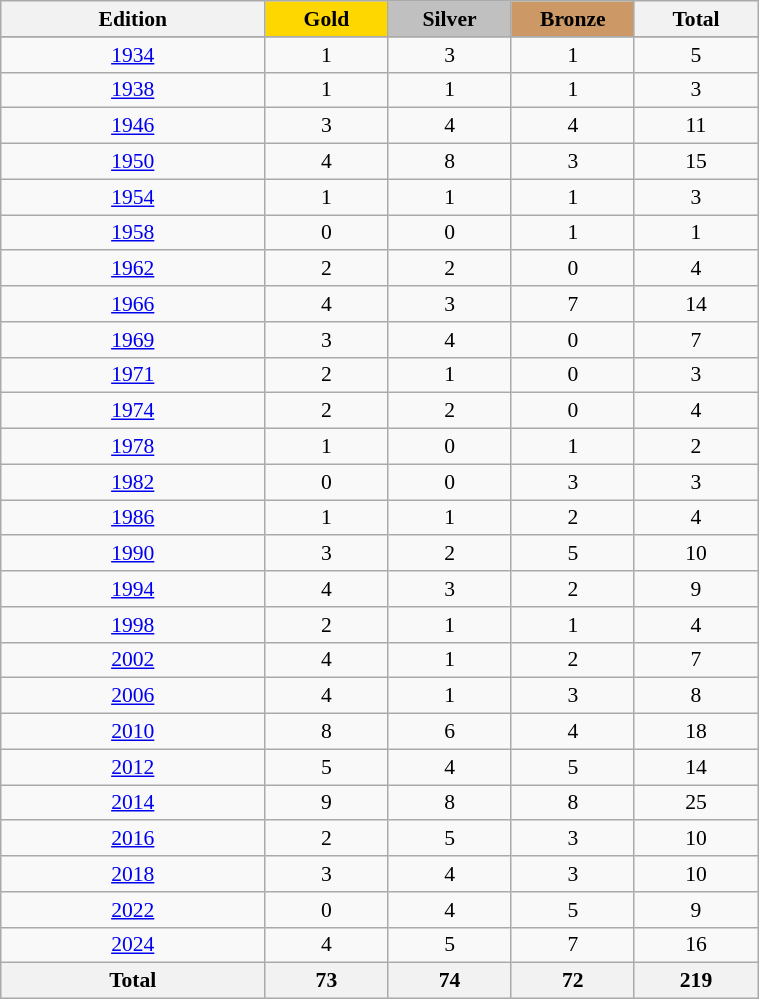<table class="wikitable" width=40% style="font-size:90%; text-align:center;">
<tr>
<th width=30%>Edition</th>
<th width=14% style="background-color:gold">Gold</th>
<th width=14% style="background-color:silver">Silver</th>
<th width=14% style="background-color:#cc9966">Bronze</th>
<th width=14%>Total</th>
</tr>
<tr>
</tr>
<tr>
<td><a href='#'>1934</a></td>
<td>1</td>
<td>3</td>
<td>1</td>
<td>5</td>
</tr>
<tr>
<td><a href='#'>1938</a></td>
<td>1</td>
<td>1</td>
<td>1</td>
<td>3</td>
</tr>
<tr>
<td><a href='#'>1946</a></td>
<td>3</td>
<td>4</td>
<td>4</td>
<td>11</td>
</tr>
<tr>
<td><a href='#'>1950</a></td>
<td>4</td>
<td>8</td>
<td>3</td>
<td>15</td>
</tr>
<tr>
<td><a href='#'>1954</a></td>
<td>1</td>
<td>1</td>
<td>1</td>
<td>3</td>
</tr>
<tr>
<td><a href='#'>1958</a></td>
<td>0</td>
<td>0</td>
<td>1</td>
<td>1</td>
</tr>
<tr>
<td><a href='#'>1962</a></td>
<td>2</td>
<td>2</td>
<td>0</td>
<td>4</td>
</tr>
<tr>
<td><a href='#'>1966</a></td>
<td>4</td>
<td>3</td>
<td>7</td>
<td>14</td>
</tr>
<tr>
<td><a href='#'>1969</a></td>
<td>3</td>
<td>4</td>
<td>0</td>
<td>7</td>
</tr>
<tr>
<td><a href='#'>1971</a></td>
<td>2</td>
<td>1</td>
<td>0</td>
<td>3</td>
</tr>
<tr>
<td><a href='#'>1974</a></td>
<td>2</td>
<td>2</td>
<td>0</td>
<td>4</td>
</tr>
<tr>
<td><a href='#'>1978</a></td>
<td>1</td>
<td>0</td>
<td>1</td>
<td>2</td>
</tr>
<tr>
<td><a href='#'>1982</a></td>
<td>0</td>
<td>0</td>
<td>3</td>
<td>3</td>
</tr>
<tr>
<td><a href='#'>1986</a></td>
<td>1</td>
<td>1</td>
<td>2</td>
<td>4</td>
</tr>
<tr>
<td><a href='#'>1990</a></td>
<td>3</td>
<td>2</td>
<td>5</td>
<td>10</td>
</tr>
<tr>
<td><a href='#'>1994</a></td>
<td>4</td>
<td>3</td>
<td>2</td>
<td>9</td>
</tr>
<tr>
<td><a href='#'>1998</a></td>
<td>2</td>
<td>1</td>
<td>1</td>
<td>4</td>
</tr>
<tr>
<td><a href='#'>2002</a></td>
<td>4</td>
<td>1</td>
<td>2</td>
<td>7</td>
</tr>
<tr>
<td><a href='#'>2006</a></td>
<td>4</td>
<td>1</td>
<td>3</td>
<td>8</td>
</tr>
<tr>
<td><a href='#'>2010</a></td>
<td>8</td>
<td>6</td>
<td>4</td>
<td>18</td>
</tr>
<tr>
<td><a href='#'>2012</a></td>
<td>5</td>
<td>4</td>
<td>5</td>
<td>14</td>
</tr>
<tr>
<td><a href='#'>2014</a></td>
<td>9</td>
<td>8</td>
<td>8</td>
<td>25</td>
</tr>
<tr>
<td><a href='#'>2016</a></td>
<td>2</td>
<td>5</td>
<td>3</td>
<td>10</td>
</tr>
<tr>
<td><a href='#'>2018</a></td>
<td>3</td>
<td>4</td>
<td>3</td>
<td>10</td>
</tr>
<tr>
<td><a href='#'>2022</a></td>
<td>0</td>
<td>4</td>
<td>5</td>
<td>9</td>
</tr>
<tr>
<td><a href='#'>2024</a></td>
<td>4</td>
<td>5</td>
<td>7</td>
<td>16</td>
</tr>
<tr>
<th>Total</th>
<th>73</th>
<th>74</th>
<th>72</th>
<th>219</th>
</tr>
</table>
